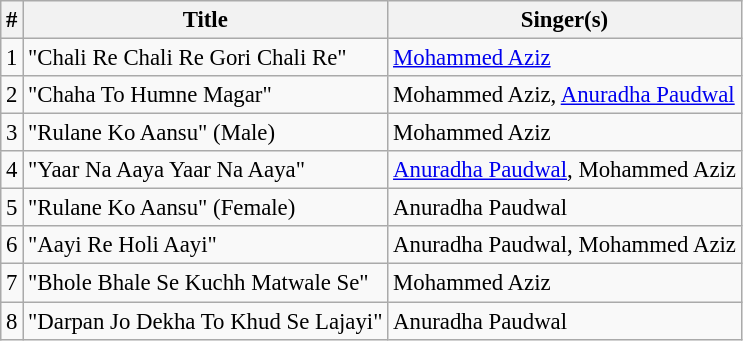<table class="wikitable" style="font-size:95%;">
<tr>
<th>#</th>
<th>Title</th>
<th>Singer(s)</th>
</tr>
<tr>
<td>1</td>
<td>"Chali Re Chali Re Gori Chali Re"</td>
<td><a href='#'>Mohammed Aziz</a></td>
</tr>
<tr>
<td>2</td>
<td>"Chaha To Humne Magar"</td>
<td>Mohammed Aziz, <a href='#'>Anuradha Paudwal</a></td>
</tr>
<tr>
<td>3</td>
<td>"Rulane Ko Aansu" (Male)</td>
<td>Mohammed Aziz</td>
</tr>
<tr>
<td>4</td>
<td>"Yaar Na Aaya Yaar Na Aaya"</td>
<td><a href='#'>Anuradha Paudwal</a>, Mohammed Aziz</td>
</tr>
<tr>
<td>5</td>
<td>"Rulane Ko Aansu" (Female)</td>
<td>Anuradha Paudwal</td>
</tr>
<tr>
<td>6</td>
<td>"Aayi Re Holi Aayi"</td>
<td>Anuradha Paudwal, Mohammed Aziz</td>
</tr>
<tr>
<td>7</td>
<td>"Bhole Bhale Se Kuchh Matwale Se"</td>
<td>Mohammed Aziz</td>
</tr>
<tr>
<td>8</td>
<td>"Darpan Jo Dekha To Khud Se Lajayi"</td>
<td>Anuradha Paudwal</td>
</tr>
</table>
